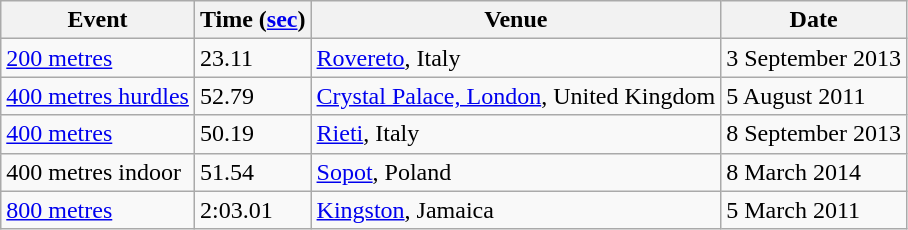<table class=wikitable>
<tr>
<th>Event</th>
<th>Time (<a href='#'>sec</a>)</th>
<th>Venue</th>
<th>Date</th>
</tr>
<tr>
<td><a href='#'>200 metres</a></td>
<td>23.11</td>
<td><a href='#'>Rovereto</a>, Italy</td>
<td>3 September 2013</td>
</tr>
<tr>
<td><a href='#'>400 metres hurdles</a></td>
<td>52.79</td>
<td><a href='#'>Crystal Palace, London</a>, United Kingdom</td>
<td>5 August 2011</td>
</tr>
<tr>
<td><a href='#'>400 metres</a></td>
<td>50.19</td>
<td><a href='#'>Rieti</a>, Italy</td>
<td>8 September 2013</td>
</tr>
<tr>
<td>400 metres indoor</td>
<td>51.54</td>
<td><a href='#'>Sopot</a>, Poland</td>
<td>8 March 2014</td>
</tr>
<tr>
<td><a href='#'>800 metres</a></td>
<td>2:03.01</td>
<td><a href='#'>Kingston</a>, Jamaica</td>
<td>5 March 2011</td>
</tr>
</table>
